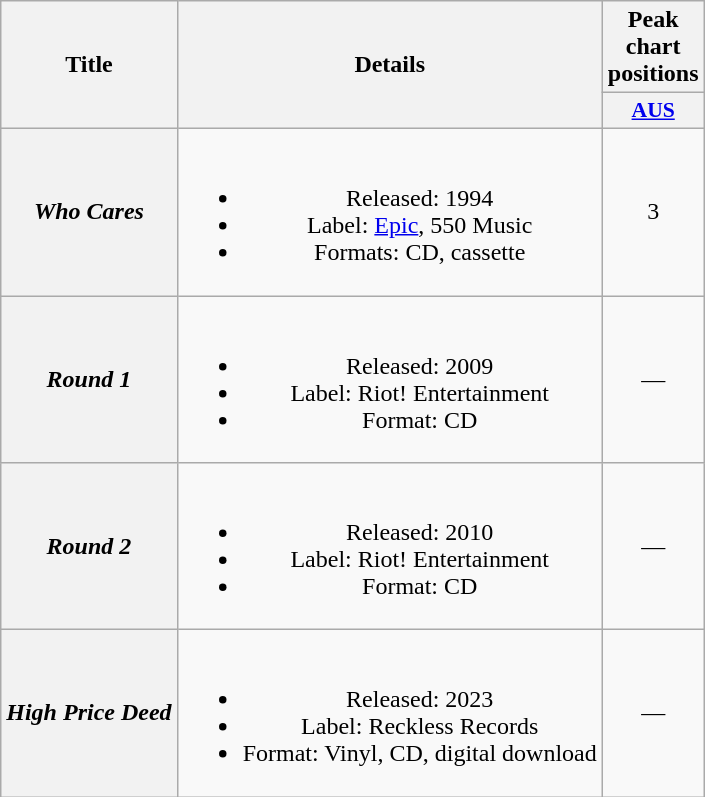<table class="wikitable plainrowheaders" style="text-align:center;">
<tr>
<th scope="col" rowspan="2">Title</th>
<th scope="col" rowspan="2">Details</th>
<th scope="col" colspan="1">Peak chart positions</th>
</tr>
<tr>
<th scope="col" style="width:3em;font-size:90%;"><a href='#'>AUS</a><br></th>
</tr>
<tr>
<th scope="row"><em>Who Cares</em></th>
<td><br><ul><li>Released: 1994</li><li>Label: <a href='#'>Epic</a>, 550 Music</li><li>Formats: CD, cassette</li></ul></td>
<td>3</td>
</tr>
<tr>
<th scope="row"><em>Round 1</em></th>
<td><br><ul><li>Released: 2009</li><li>Label: Riot! Entertainment</li><li>Format: CD</li></ul></td>
<td>—</td>
</tr>
<tr>
<th scope="row"><em>Round 2</em></th>
<td><br><ul><li>Released: 2010</li><li>Label: Riot! Entertainment</li><li>Format: CD</li></ul></td>
<td>—</td>
</tr>
<tr>
<th scope="row"><em>High Price Deed</em></th>
<td><br><ul><li>Released: 2023</li><li>Label: Reckless Records</li><li>Format: Vinyl, CD, digital download</li></ul></td>
<td>—</td>
</tr>
</table>
